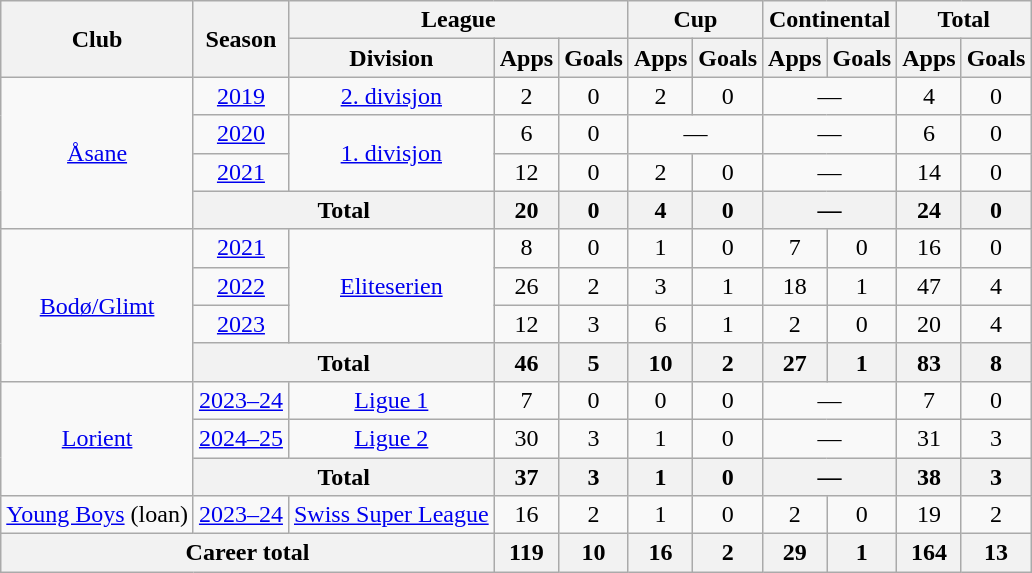<table class="wikitable" style="text-align:center">
<tr>
<th rowspan="2">Club</th>
<th rowspan="2">Season</th>
<th colspan="3">League</th>
<th colspan="2">Cup</th>
<th colspan="2">Continental</th>
<th colspan="2">Total</th>
</tr>
<tr>
<th>Division</th>
<th>Apps</th>
<th>Goals</th>
<th>Apps</th>
<th>Goals</th>
<th>Apps</th>
<th>Goals</th>
<th>Apps</th>
<th>Goals</th>
</tr>
<tr>
<td rowspan="4"><a href='#'>Åsane</a></td>
<td><a href='#'>2019</a></td>
<td><a href='#'>2. divisjon</a></td>
<td>2</td>
<td>0</td>
<td>2</td>
<td>0</td>
<td colspan="2">—</td>
<td>4</td>
<td>0</td>
</tr>
<tr>
<td><a href='#'>2020</a></td>
<td rowspan="2"><a href='#'>1. divisjon</a></td>
<td>6</td>
<td>0</td>
<td colspan="2">—</td>
<td colspan="2">—</td>
<td>6</td>
<td>0</td>
</tr>
<tr>
<td><a href='#'>2021</a></td>
<td>12</td>
<td>0</td>
<td>2</td>
<td>0</td>
<td colspan="2">—</td>
<td>14</td>
<td>0</td>
</tr>
<tr>
<th colspan="2">Total</th>
<th>20</th>
<th>0</th>
<th>4</th>
<th>0</th>
<th colspan="2">—</th>
<th>24</th>
<th>0</th>
</tr>
<tr>
<td rowspan="4"><a href='#'>Bodø/Glimt</a></td>
<td><a href='#'>2021</a></td>
<td rowspan="3"><a href='#'>Eliteserien</a></td>
<td>8</td>
<td>0</td>
<td>1</td>
<td>0</td>
<td>7</td>
<td>0</td>
<td>16</td>
<td>0</td>
</tr>
<tr>
<td><a href='#'>2022</a></td>
<td>26</td>
<td>2</td>
<td>3</td>
<td>1</td>
<td>18</td>
<td>1</td>
<td>47</td>
<td>4</td>
</tr>
<tr>
<td><a href='#'>2023</a></td>
<td>12</td>
<td>3</td>
<td>6</td>
<td>1</td>
<td>2</td>
<td>0</td>
<td>20</td>
<td>4</td>
</tr>
<tr>
<th colspan="2">Total</th>
<th>46</th>
<th>5</th>
<th>10</th>
<th>2</th>
<th>27</th>
<th>1</th>
<th>83</th>
<th>8</th>
</tr>
<tr>
<td rowspan="3"><a href='#'>Lorient</a></td>
<td><a href='#'>2023–24</a></td>
<td><a href='#'>Ligue 1</a></td>
<td>7</td>
<td>0</td>
<td>0</td>
<td>0</td>
<td colspan="2">—</td>
<td>7</td>
<td>0</td>
</tr>
<tr>
<td><a href='#'>2024–25</a></td>
<td><a href='#'>Ligue 2</a></td>
<td>30</td>
<td>3</td>
<td>1</td>
<td>0</td>
<td colspan="2">—</td>
<td>31</td>
<td>3</td>
</tr>
<tr>
<th colspan="2">Total</th>
<th>37</th>
<th>3</th>
<th>1</th>
<th>0</th>
<th colspan="2">—</th>
<th>38</th>
<th>3</th>
</tr>
<tr>
<td><a href='#'>Young Boys</a> (loan)</td>
<td><a href='#'>2023–24</a></td>
<td><a href='#'>Swiss Super League</a></td>
<td>16</td>
<td>2</td>
<td>1</td>
<td>0</td>
<td>2</td>
<td>0</td>
<td>19</td>
<td>2</td>
</tr>
<tr>
<th colspan="3">Career total</th>
<th>119</th>
<th>10</th>
<th>16</th>
<th>2</th>
<th>29</th>
<th>1</th>
<th>164</th>
<th>13</th>
</tr>
</table>
